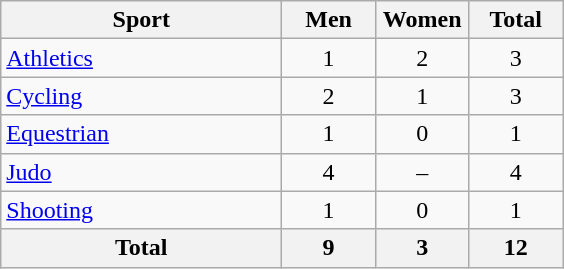<table class="wikitable sortable" style="text-align:center;">
<tr>
<th width=180>Sport</th>
<th width=55>Men</th>
<th width=55>Women</th>
<th width=55>Total</th>
</tr>
<tr>
<td align=left><a href='#'>Athletics</a></td>
<td>1</td>
<td>2</td>
<td>3</td>
</tr>
<tr>
<td align=left><a href='#'>Cycling</a></td>
<td>2</td>
<td>1</td>
<td>3</td>
</tr>
<tr>
<td align=left><a href='#'>Equestrian</a></td>
<td>1</td>
<td>0</td>
<td>1</td>
</tr>
<tr>
<td align=left><a href='#'>Judo</a></td>
<td>4</td>
<td>–</td>
<td>4</td>
</tr>
<tr>
<td align=left><a href='#'>Shooting</a></td>
<td>1</td>
<td>0</td>
<td>1</td>
</tr>
<tr>
<th>Total</th>
<th>9</th>
<th>3</th>
<th>12</th>
</tr>
</table>
